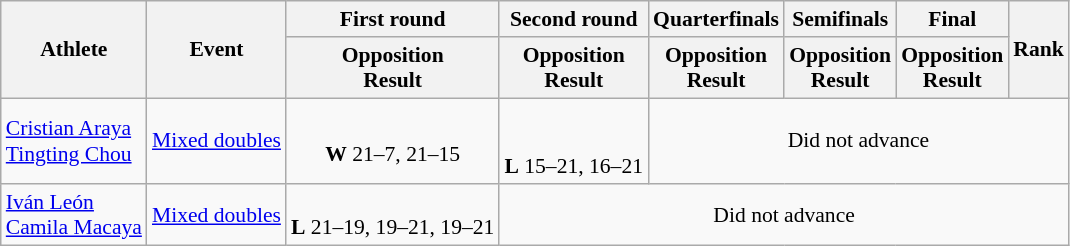<table class="wikitable" style="font-size:90%">
<tr>
<th rowspan="2">Athlete</th>
<th rowspan="2">Event</th>
<th>First round</th>
<th>Second round</th>
<th>Quarterfinals</th>
<th>Semifinals</th>
<th>Final</th>
<th rowspan="2">Rank</th>
</tr>
<tr>
<th>Opposition<br>Result</th>
<th>Opposition<br>Result</th>
<th>Opposition<br>Result</th>
<th>Opposition<br>Result</th>
<th>Opposition<br>Result</th>
</tr>
<tr>
<td><a href='#'>Cristian Araya</a><br><a href='#'>Tingting Chou</a></td>
<td><a href='#'>Mixed doubles</a></td>
<td align=center><br><strong>W</strong> 21–7, 21–15</td>
<td align=center><br><br><strong>L</strong> 15–21, 16–21</td>
<td align=center colspan=4>Did not advance</td>
</tr>
<tr>
<td><a href='#'>Iván León</a><br><a href='#'>Camila Macaya</a></td>
<td><a href='#'>Mixed doubles</a></td>
<td align=center><br><strong>L</strong> 21–19, 19–21, 19–21</td>
<td align=center colspan=5>Did not advance</td>
</tr>
</table>
